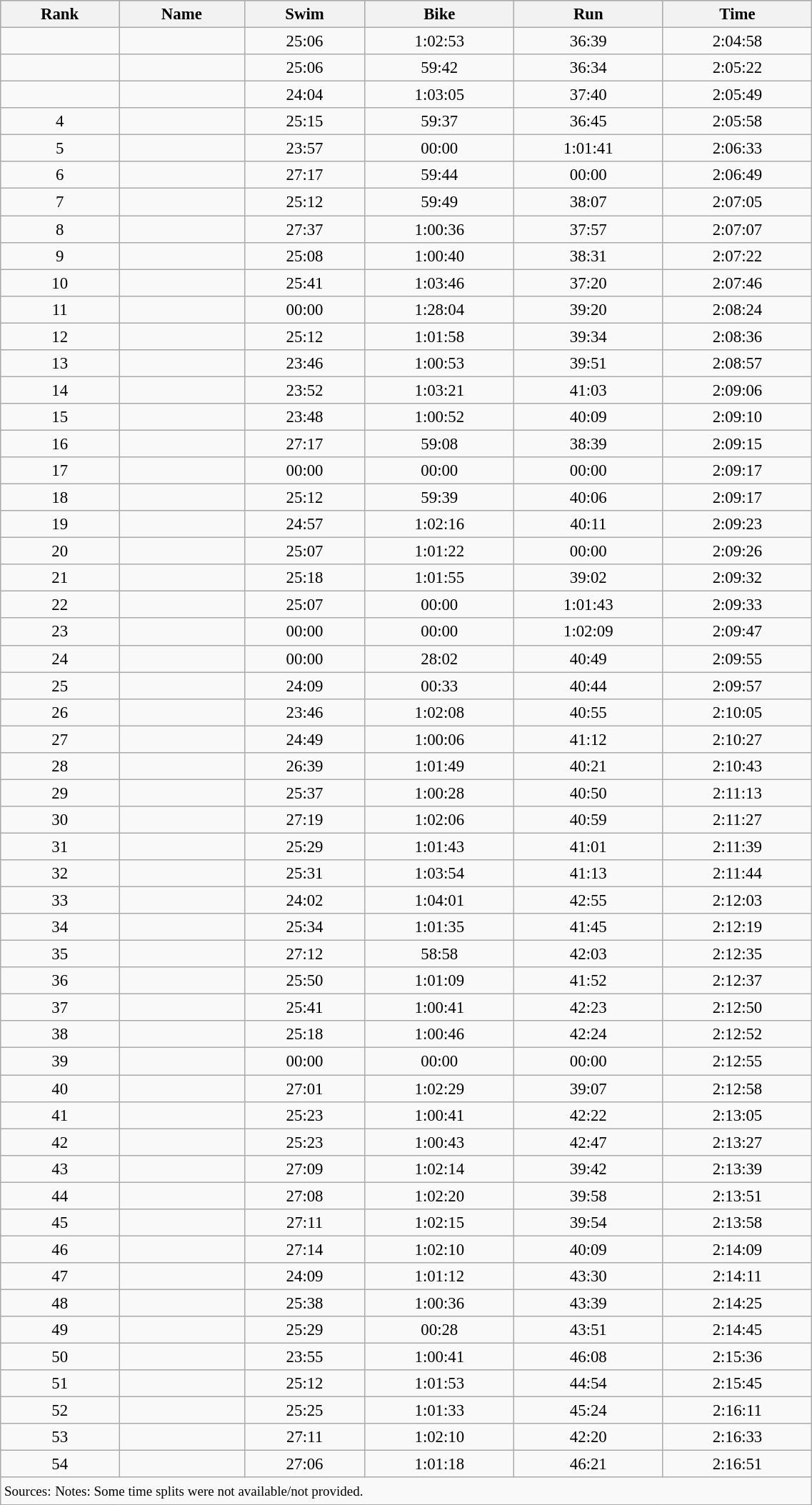<table class="wikitable sortable" style="font-size:95%" width="60%">
<tr bgcolor="lightsteelblue">
<th>Rank</th>
<th>Name</th>
<th>Swim</th>
<th>Bike</th>
<th>Run</th>
<th>Time</th>
</tr>
<tr align="center">
<td></td>
<td align="left"></td>
<td>25:06</td>
<td>1:02:53</td>
<td>36:39</td>
<td>2:04:58</td>
</tr>
<tr align="center">
<td></td>
<td align="left"></td>
<td>25:06</td>
<td>59:42</td>
<td>36:34</td>
<td>2:05:22</td>
</tr>
<tr align="center">
<td></td>
<td align="left"></td>
<td>24:04</td>
<td>1:03:05</td>
<td>37:40</td>
<td>2:05:49</td>
</tr>
<tr align="center">
<td>4</td>
<td align="left"></td>
<td>25:15</td>
<td>59:37</td>
<td>36:45</td>
<td>2:05:58</td>
</tr>
<tr align="center">
<td>5</td>
<td align="left"></td>
<td>23:57</td>
<td>00:00</td>
<td>1:01:41</td>
<td>2:06:33</td>
</tr>
<tr align="center">
<td>6</td>
<td align="left"></td>
<td>27:17</td>
<td>59:44</td>
<td>00:00</td>
<td>2:06:49</td>
</tr>
<tr align="center">
<td>7</td>
<td align="left"></td>
<td>25:12</td>
<td>59:49</td>
<td>38:07</td>
<td>2:07:05</td>
</tr>
<tr align="center">
<td>8</td>
<td align="left"></td>
<td>27:37</td>
<td>1:00:36</td>
<td>37:57</td>
<td>2:07:07</td>
</tr>
<tr align="center">
<td>9</td>
<td align="left"></td>
<td>25:08</td>
<td>1:00:40</td>
<td>38:31</td>
<td>2:07:22</td>
</tr>
<tr align="center">
<td>10</td>
<td align="left"></td>
<td>25:41</td>
<td>1:03:46</td>
<td>37:20</td>
<td>2:07:46</td>
</tr>
<tr align="center">
<td>11</td>
<td align="left"></td>
<td>00:00</td>
<td>1:28:04</td>
<td>39:20</td>
<td>2:08:24</td>
</tr>
<tr align="center">
<td>12</td>
<td align="left"></td>
<td>25:12</td>
<td>1:01:58</td>
<td>39:34</td>
<td>2:08:36</td>
</tr>
<tr align="center">
<td>13</td>
<td align="left"></td>
<td>23:46</td>
<td>1:00:53</td>
<td>39:51</td>
<td>2:08:57</td>
</tr>
<tr align="center">
<td>14</td>
<td align="left"></td>
<td>23:52</td>
<td>1:03:21</td>
<td>41:03</td>
<td>2:09:06</td>
</tr>
<tr align="center">
<td>15</td>
<td align="left"></td>
<td>23:48</td>
<td>1:00:52</td>
<td>40:09</td>
<td>2:09:10</td>
</tr>
<tr align="center">
<td>16</td>
<td align="left"></td>
<td>27:17</td>
<td>59:08</td>
<td>38:39</td>
<td>2:09:15</td>
</tr>
<tr align="center">
<td>17</td>
<td align="left"></td>
<td>00:00</td>
<td>00:00</td>
<td>00:00</td>
<td>2:09:17</td>
</tr>
<tr align="center">
<td>18</td>
<td align="left"></td>
<td>25:12</td>
<td>59:39</td>
<td>40:06</td>
<td>2:09:17</td>
</tr>
<tr align="center">
<td>19</td>
<td align="left"></td>
<td>24:57</td>
<td>1:02:16</td>
<td>40:11</td>
<td>2:09:23</td>
</tr>
<tr align="center">
<td>20</td>
<td align="left"></td>
<td>25:07</td>
<td>1:01:22</td>
<td>00:00</td>
<td>2:09:26</td>
</tr>
<tr align="center">
<td>21</td>
<td align="left"></td>
<td>25:18</td>
<td>1:01:55</td>
<td>39:02</td>
<td>2:09:32</td>
</tr>
<tr align="center">
<td>22</td>
<td align="left"></td>
<td>25:07</td>
<td>00:00</td>
<td>1:01:43</td>
<td>2:09:33</td>
</tr>
<tr align="center">
<td>23</td>
<td align="left"></td>
<td>00:00</td>
<td>00:00</td>
<td>1:02:09</td>
<td>2:09:47</td>
</tr>
<tr align="center">
<td>24</td>
<td align="left"></td>
<td>00:00</td>
<td>28:02</td>
<td>40:49</td>
<td>2:09:55</td>
</tr>
<tr align="center">
<td>25</td>
<td align="left"></td>
<td>24:09</td>
<td>00:33</td>
<td>40:44</td>
<td>2:09:57</td>
</tr>
<tr align="center">
<td>26</td>
<td align="left"></td>
<td>23:46</td>
<td>1:02:08</td>
<td>40:55</td>
<td>2:10:05</td>
</tr>
<tr align="center">
<td>27</td>
<td align="left"></td>
<td>24:49</td>
<td>1:00:06</td>
<td>41:12</td>
<td>2:10:27</td>
</tr>
<tr align="center">
<td>28</td>
<td align="left"></td>
<td>26:39</td>
<td>1:01:49</td>
<td>40:21</td>
<td>2:10:43</td>
</tr>
<tr align="center">
<td>29</td>
<td align="left"></td>
<td>25:37</td>
<td>1:00:28</td>
<td>40:50</td>
<td>2:11:13</td>
</tr>
<tr align="center">
<td>30</td>
<td align="left"></td>
<td>27:19</td>
<td>1:02:06</td>
<td>40:59</td>
<td>2:11:27</td>
</tr>
<tr align="center">
<td>31</td>
<td align="left"></td>
<td>25:29</td>
<td>1:01:43</td>
<td>41:01</td>
<td>2:11:39</td>
</tr>
<tr align="center">
<td>32</td>
<td align="left"></td>
<td>25:31</td>
<td>1:03:54</td>
<td>41:13</td>
<td>2:11:44</td>
</tr>
<tr align="center">
<td>33</td>
<td align="left"></td>
<td>24:02</td>
<td>1:04:01</td>
<td>42:55</td>
<td>2:12:03</td>
</tr>
<tr align="center">
<td>34</td>
<td align="left"></td>
<td>25:34</td>
<td>1:01:35</td>
<td>41:45</td>
<td>2:12:19</td>
</tr>
<tr align="center">
<td>35</td>
<td align="left"></td>
<td>27:12</td>
<td>58:58</td>
<td>42:03</td>
<td>2:12:35</td>
</tr>
<tr align="center">
<td>36</td>
<td align="left"></td>
<td>25:50</td>
<td>1:01:09</td>
<td>41:52</td>
<td>2:12:37</td>
</tr>
<tr align="center">
<td>37</td>
<td align="left"></td>
<td>25:41</td>
<td>1:00:41</td>
<td>42:23</td>
<td>2:12:50</td>
</tr>
<tr align="center">
<td>38</td>
<td align="left"></td>
<td>25:18</td>
<td>1:00:46</td>
<td>42:24</td>
<td>2:12:52</td>
</tr>
<tr align="center">
<td>39</td>
<td align="left"></td>
<td>00:00</td>
<td>00:00</td>
<td>00:00</td>
<td>2:12:55</td>
</tr>
<tr align="center">
<td>40</td>
<td align="left"></td>
<td>27:01</td>
<td>1:02:29</td>
<td>39:07</td>
<td>2:12:58</td>
</tr>
<tr align="center">
<td>41</td>
<td align="left"></td>
<td>25:23</td>
<td>1:00:41</td>
<td>42:22</td>
<td>2:13:05</td>
</tr>
<tr align="center">
<td>42</td>
<td align="left"></td>
<td>25:23</td>
<td>1:00:43</td>
<td>42:47</td>
<td>2:13:27</td>
</tr>
<tr align="center">
<td>43</td>
<td align="left"></td>
<td>27:09</td>
<td>1:02:14</td>
<td>39:42</td>
<td>2:13:39</td>
</tr>
<tr align="center">
<td>44</td>
<td align="left"></td>
<td>27:08</td>
<td>1:02:20</td>
<td>39:58</td>
<td>2:13:51</td>
</tr>
<tr align="center">
<td>45</td>
<td align="left"></td>
<td>27:11</td>
<td>1:02:15</td>
<td>39:54</td>
<td>2:13:58</td>
</tr>
<tr align="center">
<td>46</td>
<td align="left"></td>
<td>27:14</td>
<td>1:02:10</td>
<td>40:09</td>
<td>2:14:09</td>
</tr>
<tr align="center">
<td>47</td>
<td align="left"></td>
<td>24:09</td>
<td>1:01:12</td>
<td>43:30</td>
<td>2:14:11</td>
</tr>
<tr align="center">
<td>48</td>
<td align="left"></td>
<td>25:38</td>
<td>1:00:36</td>
<td>43:39</td>
<td>2:14:25</td>
</tr>
<tr align="center">
<td>49</td>
<td align="left"></td>
<td>25:29</td>
<td>00:28</td>
<td>43:51</td>
<td>2:14:45</td>
</tr>
<tr align="center">
<td>50</td>
<td align="left"></td>
<td>23:55</td>
<td>1:00:41</td>
<td>46:08</td>
<td>2:15:36</td>
</tr>
<tr align="center">
<td>51</td>
<td align="left"></td>
<td>25:12</td>
<td>1:01:53</td>
<td>44:54</td>
<td>2:15:45</td>
</tr>
<tr align="center">
<td>52</td>
<td align="left"></td>
<td>25:25</td>
<td>1:01:33</td>
<td>45:24</td>
<td>2:16:11</td>
</tr>
<tr align="center">
<td>53</td>
<td align="left"></td>
<td>27:11</td>
<td>1:02:10</td>
<td>42:20</td>
<td>2:16:33</td>
</tr>
<tr align="center">
<td>54</td>
<td align="left"></td>
<td>27:06</td>
<td>1:01:18</td>
<td>46:21</td>
<td>2:16:51</td>
</tr>
<tr class="sortbottom">
<td colspan="6"><small>Sources:</small> <small>Notes: Some time splits were not available/not provided.</small></td>
</tr>
</table>
